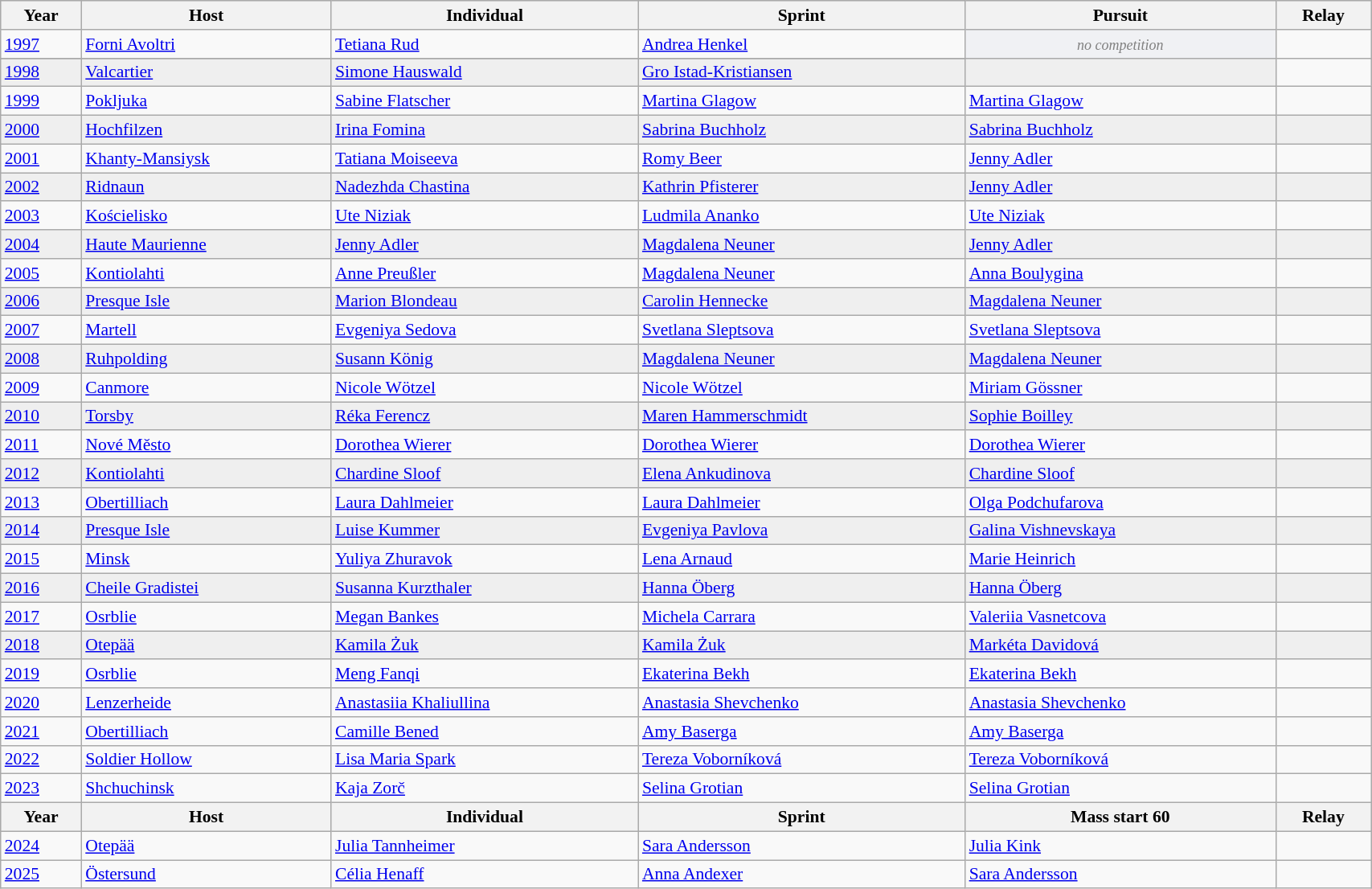<table class="wikitable" style="font-size:90%; width:90%;">
<tr style="background:#e0e0e0;">
<th rowspan=1>Year</th>
<th rowspan=1>Host</th>
<th>Individual</th>
<th>Sprint</th>
<th>Pursuit</th>
<th>Relay</th>
</tr>
<tr>
<td><a href='#'>1997</a></td>
<td> <a href='#'>Forni Avoltri</a></td>
<td> <a href='#'>Tetiana Rud</a></td>
<td> <a href='#'>Andrea Henkel</a></td>
<td rowspan="2" style="background: #f0f1f4; color:gray; text-align:center;" class="table-na"><small><em>no competition</em></small></td>
<td></td>
</tr>
<tr style="background:#efefef;">
</tr>
<tr style="background:#efefef;">
<td><a href='#'>1998</a></td>
<td> <a href='#'>Valcartier</a></td>
<td> <a href='#'>Simone Hauswald</a></td>
<td> <a href='#'>Gro Istad-Kristiansen</a></td>
<td></td>
</tr>
<tr>
<td><a href='#'>1999</a></td>
<td> <a href='#'>Pokljuka</a></td>
<td> <a href='#'>Sabine Flatscher</a></td>
<td> <a href='#'>Martina Glagow</a></td>
<td> <a href='#'>Martina Glagow</a></td>
<td></td>
</tr>
<tr style="background:#efefef;">
<td><a href='#'>2000</a></td>
<td> <a href='#'>Hochfilzen</a></td>
<td> <a href='#'>Irina Fomina</a></td>
<td> <a href='#'>Sabrina Buchholz</a></td>
<td> <a href='#'>Sabrina Buchholz</a></td>
<td></td>
</tr>
<tr>
<td><a href='#'>2001</a></td>
<td> <a href='#'>Khanty-Mansiysk</a></td>
<td> <a href='#'>Tatiana Moiseeva</a></td>
<td> <a href='#'>Romy Beer</a></td>
<td> <a href='#'>Jenny Adler</a></td>
<td></td>
</tr>
<tr style="background:#efefef;">
<td><a href='#'>2002</a></td>
<td> <a href='#'>Ridnaun</a></td>
<td> <a href='#'>Nadezhda Chastina</a></td>
<td> <a href='#'>Kathrin Pfisterer</a></td>
<td> <a href='#'>Jenny Adler</a></td>
<td></td>
</tr>
<tr>
<td><a href='#'>2003</a></td>
<td> <a href='#'>Kościelisko</a></td>
<td> <a href='#'>Ute Niziak</a></td>
<td> <a href='#'>Ludmila Ananko</a></td>
<td> <a href='#'>Ute Niziak</a></td>
<td></td>
</tr>
<tr style="background:#efefef;">
<td><a href='#'>2004</a></td>
<td> <a href='#'>Haute Maurienne</a></td>
<td> <a href='#'>Jenny Adler</a></td>
<td> <a href='#'>Magdalena Neuner</a></td>
<td> <a href='#'>Jenny Adler</a></td>
<td></td>
</tr>
<tr>
<td><a href='#'>2005</a></td>
<td> <a href='#'>Kontiolahti</a></td>
<td> <a href='#'>Anne Preußler</a></td>
<td> <a href='#'>Magdalena Neuner</a></td>
<td> <a href='#'>Anna Boulygina</a></td>
<td></td>
</tr>
<tr style="background:#efefef;">
<td><a href='#'>2006</a></td>
<td> <a href='#'>Presque Isle</a></td>
<td> <a href='#'>Marion Blondeau</a></td>
<td> <a href='#'>Carolin Hennecke</a></td>
<td> <a href='#'>Magdalena Neuner</a></td>
<td></td>
</tr>
<tr>
<td><a href='#'>2007</a></td>
<td> <a href='#'>Martell</a></td>
<td> <a href='#'>Evgeniya Sedova</a></td>
<td> <a href='#'>Svetlana Sleptsova</a></td>
<td> <a href='#'>Svetlana Sleptsova</a></td>
<td></td>
</tr>
<tr style="background:#efefef;">
<td><a href='#'>2008</a></td>
<td> <a href='#'>Ruhpolding</a></td>
<td> <a href='#'>Susann König</a></td>
<td> <a href='#'>Magdalena Neuner</a></td>
<td> <a href='#'>Magdalena Neuner</a></td>
<td></td>
</tr>
<tr>
<td><a href='#'>2009</a></td>
<td> <a href='#'>Canmore</a></td>
<td> <a href='#'>Nicole Wötzel</a></td>
<td> <a href='#'>Nicole Wötzel</a></td>
<td> <a href='#'>Miriam Gössner</a></td>
<td></td>
</tr>
<tr style="background:#efefef;">
<td><a href='#'>2010</a></td>
<td> <a href='#'>Torsby</a></td>
<td> <a href='#'>Réka Ferencz</a></td>
<td> <a href='#'>Maren Hammerschmidt</a></td>
<td> <a href='#'>Sophie Boilley</a></td>
<td></td>
</tr>
<tr>
<td><a href='#'>2011</a></td>
<td> <a href='#'>Nové Město</a></td>
<td> <a href='#'>Dorothea Wierer</a></td>
<td> <a href='#'>Dorothea Wierer</a></td>
<td> <a href='#'>Dorothea Wierer</a></td>
<td></td>
</tr>
<tr style="background:#efefef;">
<td><a href='#'>2012</a></td>
<td> <a href='#'>Kontiolahti</a></td>
<td> <a href='#'>Chardine Sloof</a></td>
<td> <a href='#'>Elena Ankudinova</a></td>
<td> <a href='#'>Chardine Sloof</a></td>
<td></td>
</tr>
<tr>
<td><a href='#'>2013</a></td>
<td> <a href='#'>Obertilliach</a></td>
<td> <a href='#'>Laura Dahlmeier</a></td>
<td> <a href='#'>Laura Dahlmeier</a></td>
<td> <a href='#'>Olga Podchufarova</a></td>
<td></td>
</tr>
<tr style="background:#efefef;">
<td><a href='#'>2014</a></td>
<td> <a href='#'>Presque Isle</a></td>
<td> <a href='#'>Luise Kummer</a></td>
<td> <a href='#'>Evgeniya Pavlova</a></td>
<td> <a href='#'>Galina Vishnevskaya</a></td>
<td></td>
</tr>
<tr>
<td><a href='#'>2015</a></td>
<td> <a href='#'>Minsk</a></td>
<td> <a href='#'>Yuliya Zhuravok</a></td>
<td> <a href='#'>Lena Arnaud</a></td>
<td> <a href='#'>Marie Heinrich</a></td>
<td></td>
</tr>
<tr style="background:#efefef;">
<td><a href='#'>2016</a></td>
<td> <a href='#'>Cheile Gradistei</a></td>
<td> <a href='#'>Susanna Kurzthaler</a></td>
<td> <a href='#'>Hanna Öberg</a></td>
<td> <a href='#'>Hanna Öberg</a></td>
<td></td>
</tr>
<tr>
<td><a href='#'>2017</a></td>
<td> <a href='#'>Osrblie</a></td>
<td> <a href='#'>Megan Bankes</a></td>
<td> <a href='#'>Michela Carrara</a></td>
<td> <a href='#'>Valeriia Vasnetcova</a></td>
<td></td>
</tr>
<tr style="background:#efefef;">
<td><a href='#'>2018</a></td>
<td> <a href='#'>Otepää</a></td>
<td> <a href='#'>Kamila Żuk</a></td>
<td> <a href='#'>Kamila Żuk</a></td>
<td> <a href='#'>Markéta Davidová</a></td>
<td></td>
</tr>
<tr>
<td><a href='#'>2019</a></td>
<td> <a href='#'>Osrblie</a></td>
<td> <a href='#'>Meng Fanqi</a></td>
<td> <a href='#'>Ekaterina Bekh</a></td>
<td> <a href='#'>Ekaterina Bekh</a></td>
<td></td>
</tr>
<tr>
<td><a href='#'>2020</a></td>
<td> <a href='#'>Lenzerheide</a></td>
<td> <a href='#'>Anastasiia Khaliullina</a></td>
<td> <a href='#'>Anastasia Shevchenko</a></td>
<td> <a href='#'>Anastasia Shevchenko</a></td>
<td></td>
</tr>
<tr>
<td><a href='#'>2021</a></td>
<td> <a href='#'>Obertilliach</a></td>
<td> <a href='#'>Camille Bened</a></td>
<td> <a href='#'>Amy Baserga</a></td>
<td> <a href='#'>Amy Baserga</a></td>
<td></td>
</tr>
<tr>
<td><a href='#'>2022</a></td>
<td> <a href='#'>Soldier Hollow</a></td>
<td> <a href='#'>Lisa Maria Spark</a></td>
<td> <a href='#'>Tereza Voborníková</a></td>
<td> <a href='#'>Tereza Voborníková</a></td>
<td></td>
</tr>
<tr>
<td><a href='#'>2023</a></td>
<td> <a href='#'>Shchuchinsk</a></td>
<td> <a href='#'>Kaja Zorč</a></td>
<td> <a href='#'>Selina Grotian</a></td>
<td> <a href='#'>Selina Grotian</a></td>
<td></td>
</tr>
<tr style="background:#e0e0e0;">
<th rowspan=1>Year</th>
<th rowspan=1>Host</th>
<th>Individual</th>
<th>Sprint</th>
<th>Mass start 60</th>
<th>Relay</th>
</tr>
<tr>
<td><a href='#'>2024</a></td>
<td> <a href='#'>Otepää</a></td>
<td> <a href='#'>Julia Tannheimer</a></td>
<td> <a href='#'>Sara Andersson</a></td>
<td> <a href='#'>Julia Kink</a></td>
<td></td>
</tr>
<tr>
<td><a href='#'>2025</a></td>
<td> <a href='#'>Östersund</a></td>
<td> <a href='#'>Célia Henaff</a></td>
<td> <a href='#'>Anna Andexer</a></td>
<td> <a href='#'>Sara Andersson</a></td>
<td></td>
</tr>
</table>
